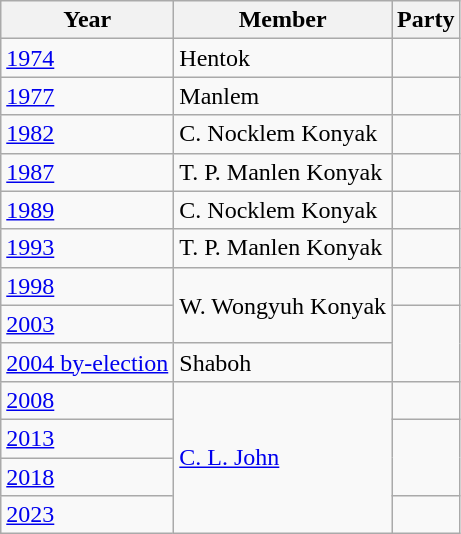<table class="wikitable sortable">
<tr>
<th>Year</th>
<th>Member</th>
<th colspan="2">Party</th>
</tr>
<tr>
<td><a href='#'>1974</a></td>
<td>Hentok</td>
<td></td>
</tr>
<tr>
<td><a href='#'>1977</a></td>
<td>Manlem</td>
<td></td>
</tr>
<tr>
<td><a href='#'>1982</a></td>
<td>C. Nocklem Konyak</td>
<td></td>
</tr>
<tr>
<td><a href='#'>1987</a></td>
<td>T. P. Manlen Konyak</td>
<td></td>
</tr>
<tr>
<td><a href='#'>1989</a></td>
<td>C. Nocklem Konyak</td>
<td></td>
</tr>
<tr>
<td><a href='#'>1993</a></td>
<td>T. P. Manlen Konyak</td>
<td></td>
</tr>
<tr>
<td><a href='#'>1998</a></td>
<td rowspan=2>W. Wongyuh Konyak</td>
<td></td>
</tr>
<tr>
<td><a href='#'>2003</a></td>
</tr>
<tr>
<td><a href='#'>2004 by-election</a></td>
<td>Shaboh</td>
</tr>
<tr>
<td><a href='#'>2008</a></td>
<td rowspan=4><a href='#'>C. L. John</a></td>
<td></td>
</tr>
<tr>
<td><a href='#'>2013</a></td>
</tr>
<tr>
<td><a href='#'>2018</a></td>
</tr>
<tr>
<td><a href='#'>2023</a></td>
<td></td>
</tr>
</table>
